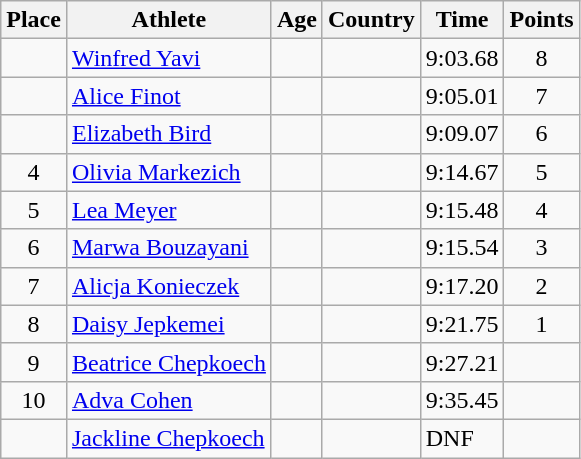<table class="wikitable mw-datatable sortable">
<tr>
<th>Place</th>
<th>Athlete</th>
<th>Age</th>
<th>Country</th>
<th>Time</th>
<th>Points</th>
</tr>
<tr>
<td align=center></td>
<td><a href='#'>Winfred Yavi</a></td>
<td></td>
<td></td>
<td>9:03.68</td>
<td align=center>8</td>
</tr>
<tr>
<td align=center></td>
<td><a href='#'>Alice Finot</a></td>
<td></td>
<td></td>
<td>9:05.01</td>
<td align=center>7</td>
</tr>
<tr>
<td align=center></td>
<td><a href='#'>Elizabeth Bird</a></td>
<td></td>
<td></td>
<td>9:09.07</td>
<td align=center>6</td>
</tr>
<tr>
<td align=center>4</td>
<td><a href='#'>Olivia Markezich</a></td>
<td></td>
<td></td>
<td>9:14.67</td>
<td align=center>5</td>
</tr>
<tr>
<td align=center>5</td>
<td><a href='#'>Lea Meyer</a></td>
<td></td>
<td></td>
<td>9:15.48</td>
<td align=center>4</td>
</tr>
<tr>
<td align=center>6</td>
<td><a href='#'>Marwa Bouzayani</a></td>
<td></td>
<td></td>
<td>9:15.54</td>
<td align=center>3</td>
</tr>
<tr>
<td align=center>7</td>
<td><a href='#'>Alicja Konieczek</a></td>
<td></td>
<td></td>
<td>9:17.20</td>
<td align=center>2</td>
</tr>
<tr>
<td align=center>8</td>
<td><a href='#'>Daisy Jepkemei</a></td>
<td></td>
<td></td>
<td>9:21.75</td>
<td align=center>1</td>
</tr>
<tr>
<td align=center>9</td>
<td><a href='#'>Beatrice Chepkoech</a></td>
<td></td>
<td></td>
<td>9:27.21</td>
<td align=center></td>
</tr>
<tr>
<td align=center>10</td>
<td><a href='#'>Adva Cohen</a></td>
<td></td>
<td></td>
<td>9:35.45</td>
<td align=center></td>
</tr>
<tr>
<td align=center></td>
<td><a href='#'>Jackline Chepkoech</a></td>
<td></td>
<td></td>
<td>DNF</td>
<td align=center></td>
</tr>
</table>
